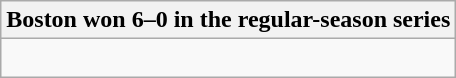<table class="wikitable collapsible collapsed">
<tr>
<th>Boston won 6–0 in the regular-season series</th>
</tr>
<tr>
<td><br>




</td>
</tr>
</table>
